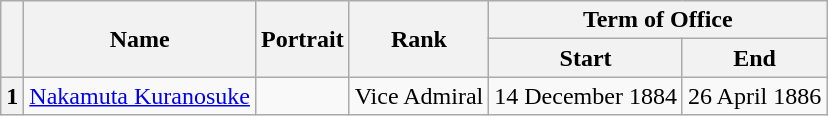<table class="wikitable" style="text-align:center">
<tr>
<th rowspan=2></th>
<th rowspan=2>Name</th>
<th rowspan=2>Portrait</th>
<th rowspan=2>Rank</th>
<th colspan=2>Term of Office</th>
</tr>
<tr>
<th>Start</th>
<th>End</th>
</tr>
<tr>
<th>1</th>
<td><a href='#'>Nakamuta Kuranosuke</a></td>
<td></td>
<td>Vice Admiral</td>
<td>14 December 1884</td>
<td>26 April 1886</td>
</tr>
</table>
